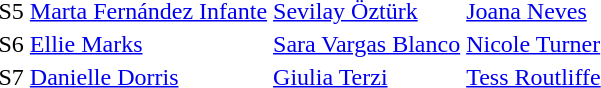<table>
<tr>
<td>S5</td>
<td><a href='#'>Marta Fernández Infante</a><br></td>
<td><a href='#'>Sevilay Öztürk</a><br></td>
<td><a href='#'>Joana Neves</a><br></td>
</tr>
<tr>
<td>S6</td>
<td><a href='#'>Ellie Marks</a><br></td>
<td><a href='#'>Sara Vargas Blanco</a><br></td>
<td><a href='#'>Nicole Turner</a><br></td>
</tr>
<tr>
<td>S7</td>
<td><a href='#'>Danielle Dorris</a><br></td>
<td><a href='#'>Giulia Terzi</a><br></td>
<td><a href='#'>Tess Routliffe</a><br></td>
</tr>
</table>
